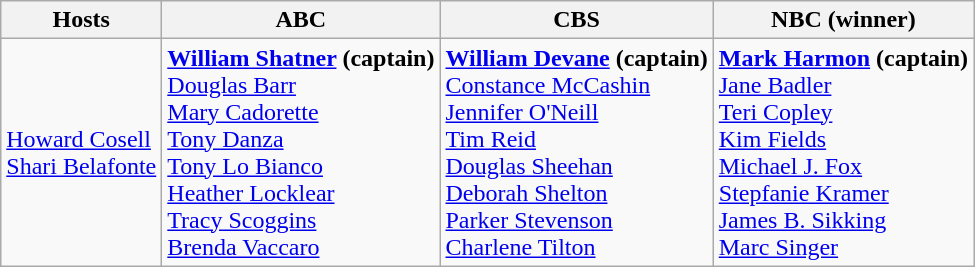<table class="wikitable">
<tr>
<th>Hosts</th>
<th>ABC</th>
<th>CBS</th>
<th>NBC (winner)</th>
</tr>
<tr>
<td><a href='#'>Howard Cosell</a><br><a href='#'>Shari Belafonte</a></td>
<td><strong><a href='#'>William Shatner</a> (captain)</strong><br><a href='#'>Douglas Barr</a><br><a href='#'>Mary Cadorette</a><br><a href='#'>Tony Danza</a><br><a href='#'>Tony Lo Bianco</a><br><a href='#'>Heather Locklear</a><br><a href='#'>Tracy Scoggins</a><br><a href='#'>Brenda Vaccaro</a></td>
<td><strong><a href='#'>William Devane</a> (captain)</strong><br><a href='#'>Constance McCashin</a><br><a href='#'>Jennifer O'Neill</a><br><a href='#'>Tim Reid</a><br><a href='#'>Douglas Sheehan</a><br><a href='#'>Deborah Shelton</a><br><a href='#'>Parker Stevenson</a><br><a href='#'>Charlene Tilton</a></td>
<td><strong><a href='#'>Mark Harmon</a> (captain)</strong><br><a href='#'>Jane Badler</a><br><a href='#'>Teri Copley</a><br><a href='#'>Kim Fields</a><br><a href='#'>Michael J. Fox</a><br><a href='#'>Stepfanie Kramer</a><br><a href='#'>James B. Sikking</a><br><a href='#'>Marc Singer</a></td>
</tr>
</table>
